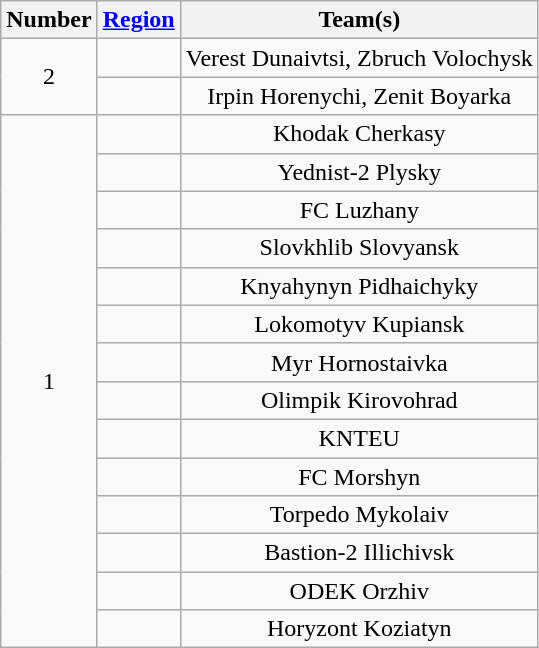<table class="wikitable" style="text-align:center">
<tr>
<th>Number</th>
<th><a href='#'>Region</a></th>
<th>Team(s)</th>
</tr>
<tr>
<td rowspan="2">2</td>
<td align="left"></td>
<td>Verest Dunaivtsi, Zbruch Volochysk</td>
</tr>
<tr>
<td align="left"></td>
<td>Irpin Horenychi, Zenit Boyarka</td>
</tr>
<tr>
<td rowspan="16">1</td>
<td align="left"></td>
<td>Khodak Cherkasy</td>
</tr>
<tr>
<td align="left"></td>
<td>Yednist-2 Plysky</td>
</tr>
<tr>
<td align="left"></td>
<td>FC Luzhany</td>
</tr>
<tr>
<td align="left"></td>
<td>Slovkhlib Slovyansk</td>
</tr>
<tr>
<td align="left"></td>
<td>Knyahynyn Pidhaichyky</td>
</tr>
<tr>
<td align="left"></td>
<td>Lokomotyv Kupiansk</td>
</tr>
<tr>
<td align="left"></td>
<td>Myr Hornostaivka</td>
</tr>
<tr>
<td align="left"></td>
<td>Olimpik Kirovohrad</td>
</tr>
<tr>
<td align="left"></td>
<td>KNTEU</td>
</tr>
<tr>
<td align="left"></td>
<td>FC Morshyn</td>
</tr>
<tr>
<td align="left"></td>
<td>Torpedo Mykolaiv</td>
</tr>
<tr>
<td align="left"></td>
<td>Bastion-2 Illichivsk</td>
</tr>
<tr>
<td align="left"></td>
<td>ODEK Orzhiv</td>
</tr>
<tr>
<td align="left"></td>
<td>Horyzont Koziatyn</td>
</tr>
</table>
